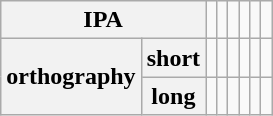<table class="wikitable" style="text-align: center;">
<tr>
<th colspan="2">IPA</th>
<td></td>
<td></td>
<td></td>
<td></td>
<td></td>
<td></td>
</tr>
<tr>
<th rowspan="2">orthography</th>
<th>short</th>
<td></td>
<td></td>
<td></td>
<td></td>
<td></td>
<td></td>
</tr>
<tr>
<th>long</th>
<td></td>
<td></td>
<td></td>
<td></td>
<td></td>
<td></td>
</tr>
</table>
